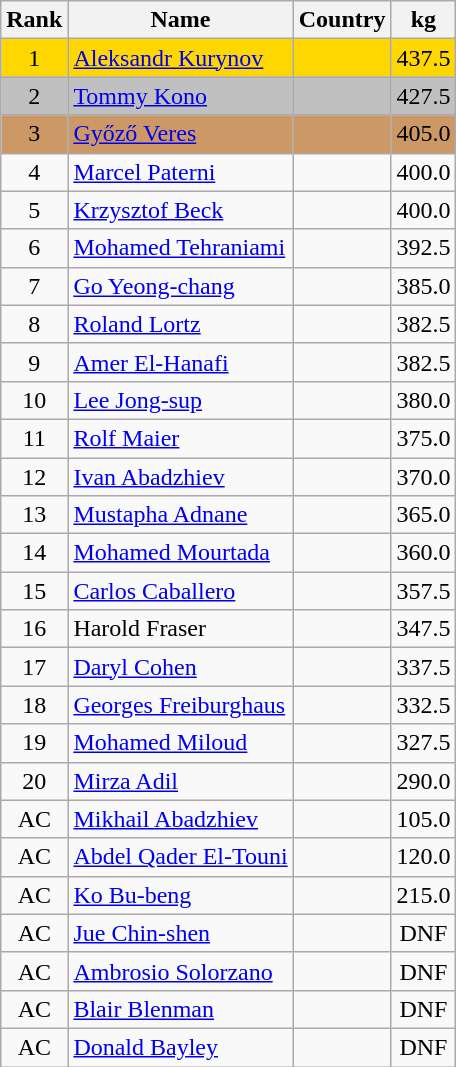<table class="wikitable sortable" style="text-align:center">
<tr>
<th>Rank</th>
<th>Name</th>
<th>Country</th>
<th>kg</th>
</tr>
<tr bgcolor=gold>
<td>1</td>
<td align="left"><a href='#'>Aleksandr Kurynov</a></td>
<td align="left"></td>
<td>437.5</td>
</tr>
<tr bgcolor=silver>
<td>2</td>
<td align="left"><a href='#'>Tommy Kono</a></td>
<td align="left"></td>
<td>427.5</td>
</tr>
<tr bgcolor=#CC9966>
<td>3</td>
<td align="left"><a href='#'>Győző Veres</a></td>
<td align="left"></td>
<td>405.0</td>
</tr>
<tr>
<td>4</td>
<td align="left"><a href='#'>Marcel Paterni</a></td>
<td align="left"></td>
<td>400.0</td>
</tr>
<tr>
<td>5</td>
<td align="left"><a href='#'>Krzysztof Beck</a></td>
<td align="left"></td>
<td>400.0</td>
</tr>
<tr>
<td>6</td>
<td align="left"><a href='#'>Mohamed Tehraniami</a></td>
<td align="left"></td>
<td>392.5</td>
</tr>
<tr>
<td>7</td>
<td align="left"><a href='#'>Go Yeong-chang</a></td>
<td align="left"></td>
<td>385.0</td>
</tr>
<tr>
<td>8</td>
<td align="left"><a href='#'>Roland Lortz</a></td>
<td align="left"></td>
<td>382.5</td>
</tr>
<tr>
<td>9</td>
<td align="left"><a href='#'>Amer El-Hanafi</a></td>
<td align="left"></td>
<td>382.5</td>
</tr>
<tr>
<td>10</td>
<td align="left"><a href='#'>Lee Jong-sup</a></td>
<td align="left"></td>
<td>380.0</td>
</tr>
<tr>
<td>11</td>
<td align="left"><a href='#'>Rolf Maier</a></td>
<td align="left"></td>
<td>375.0</td>
</tr>
<tr>
<td>12</td>
<td align="left"><a href='#'>Ivan Abadzhiev</a></td>
<td align="left"></td>
<td>370.0</td>
</tr>
<tr>
<td>13</td>
<td align="left"><a href='#'>Mustapha Adnane</a></td>
<td align="left"></td>
<td>365.0</td>
</tr>
<tr>
<td>14</td>
<td align="left"><a href='#'>Mohamed Mourtada</a></td>
<td align="left"></td>
<td>360.0</td>
</tr>
<tr>
<td>15</td>
<td align="left"><a href='#'>Carlos Caballero</a></td>
<td align="left"></td>
<td>357.5</td>
</tr>
<tr>
<td>16</td>
<td align="left">Harold Fraser</td>
<td align="left"></td>
<td>347.5</td>
</tr>
<tr>
<td>17</td>
<td align="left"><a href='#'>Daryl Cohen</a></td>
<td align="left"></td>
<td>337.5</td>
</tr>
<tr>
<td>18</td>
<td align="left"><a href='#'>Georges Freiburghaus</a></td>
<td align="left"></td>
<td>332.5</td>
</tr>
<tr>
<td>19</td>
<td align="left"><a href='#'>Mohamed Miloud</a></td>
<td align="left"></td>
<td>327.5</td>
</tr>
<tr>
<td>20</td>
<td align="left"><a href='#'>Mirza Adil</a></td>
<td align="left"></td>
<td>290.0</td>
</tr>
<tr>
<td>AC</td>
<td align="left"><a href='#'>Mikhail Abadzhiev</a></td>
<td align="left"></td>
<td>105.0</td>
</tr>
<tr>
<td>AC</td>
<td align="left"><a href='#'>Abdel Qader El-Touni</a></td>
<td align="left"></td>
<td>120.0</td>
</tr>
<tr>
<td>AC</td>
<td align="left"><a href='#'>Ko Bu-beng</a></td>
<td align="left"></td>
<td>215.0</td>
</tr>
<tr>
<td>AC</td>
<td align="left"><a href='#'>Jue Chin-shen</a></td>
<td align="left"></td>
<td>DNF</td>
</tr>
<tr>
<td>AC</td>
<td align="left"><a href='#'>Ambrosio Solorzano</a></td>
<td align="left"></td>
<td>DNF</td>
</tr>
<tr>
<td>AC</td>
<td align="left"><a href='#'>Blair Blenman</a></td>
<td align="left"></td>
<td>DNF</td>
</tr>
<tr>
<td>AC</td>
<td align="left"><a href='#'>Donald Bayley</a></td>
<td align="left"></td>
<td>DNF</td>
</tr>
</table>
